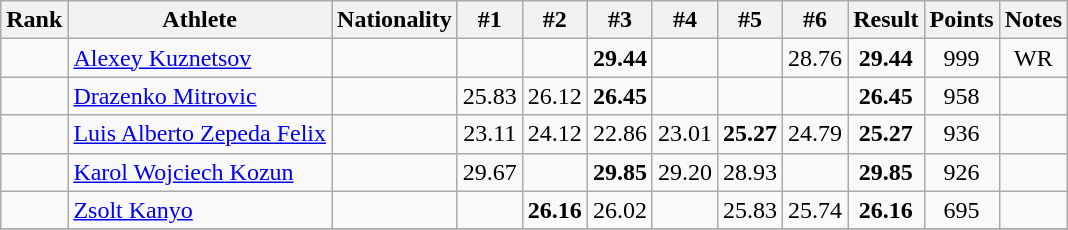<table class="wikitable sortable" style="text-align:center">
<tr>
<th>Rank</th>
<th>Athlete</th>
<th>Nationality</th>
<th>#1</th>
<th>#2</th>
<th>#3</th>
<th>#4</th>
<th>#5</th>
<th>#6</th>
<th>Result</th>
<th>Points</th>
<th>Notes</th>
</tr>
<tr>
<td></td>
<td align=left><a href='#'>Alexey Kuznetsov</a></td>
<td align=left></td>
<td></td>
<td></td>
<td><strong>29.44</strong></td>
<td></td>
<td></td>
<td>28.76</td>
<td><strong>29.44</strong></td>
<td>999</td>
<td>WR</td>
</tr>
<tr>
<td></td>
<td align=left><a href='#'>Drazenko Mitrovic</a></td>
<td align=left></td>
<td>25.83</td>
<td>26.12</td>
<td><strong>26.45</strong></td>
<td></td>
<td></td>
<td></td>
<td><strong>26.45</strong></td>
<td>958</td>
<td></td>
</tr>
<tr>
<td></td>
<td align=left><a href='#'>Luis Alberto Zepeda Felix</a></td>
<td align=left></td>
<td>23.11</td>
<td>24.12</td>
<td>22.86</td>
<td>23.01</td>
<td><strong>25.27</strong></td>
<td>24.79</td>
<td><strong>25.27</strong></td>
<td>936</td>
<td></td>
</tr>
<tr>
<td></td>
<td align=left><a href='#'>Karol Wojciech Kozun</a></td>
<td align=left></td>
<td>29.67</td>
<td></td>
<td><strong>29.85</strong></td>
<td>29.20</td>
<td>28.93</td>
<td></td>
<td><strong>29.85</strong></td>
<td>926</td>
<td></td>
</tr>
<tr>
<td></td>
<td align=left><a href='#'>Zsolt Kanyo</a></td>
<td align=left></td>
<td></td>
<td><strong>26.16</strong></td>
<td>26.02</td>
<td></td>
<td>25.83</td>
<td>25.74</td>
<td><strong>26.16</strong></td>
<td>695</td>
<td></td>
</tr>
<tr>
</tr>
</table>
